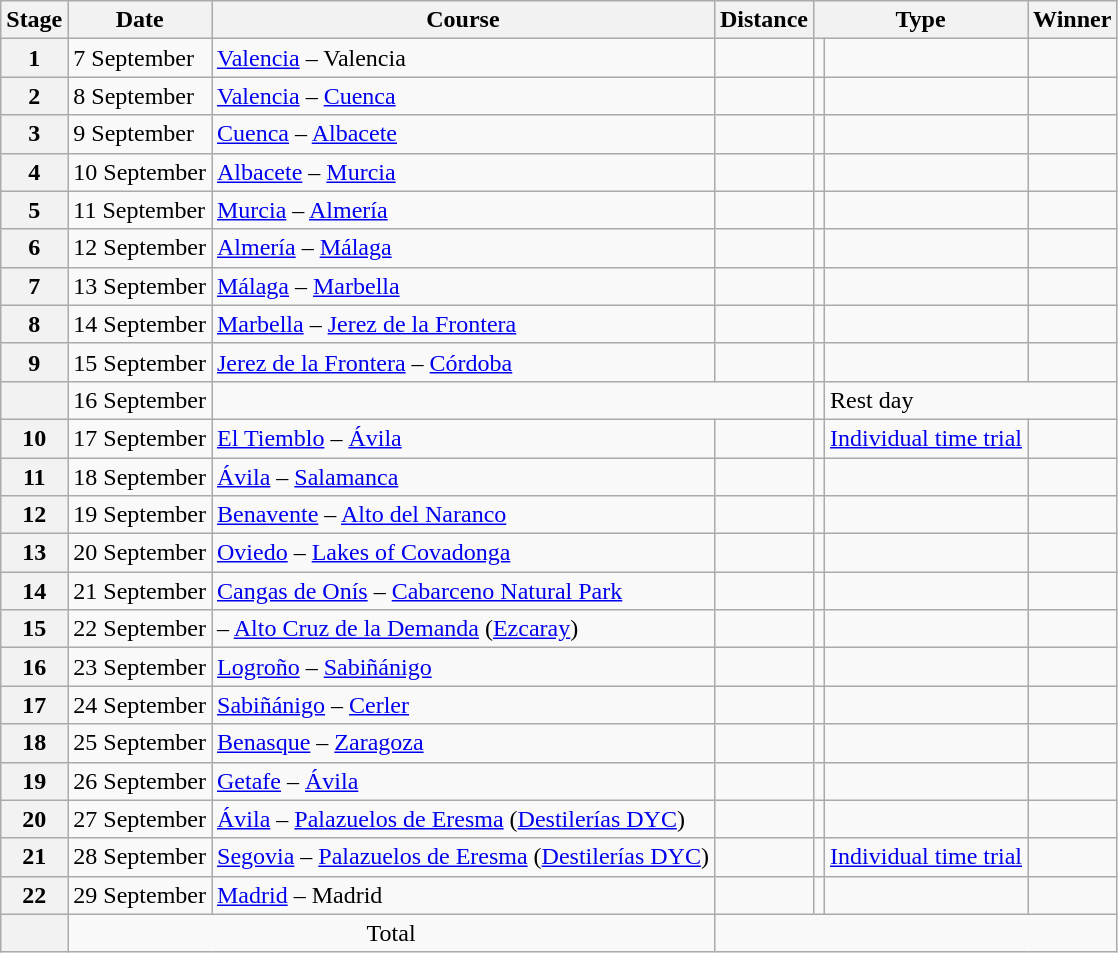<table class="wikitable">
<tr>
<th scope="col">Stage</th>
<th scope="col">Date</th>
<th scope="col">Course</th>
<th scope="col">Distance</th>
<th scope="col" colspan="2">Type</th>
<th scope="col">Winner</th>
</tr>
<tr>
<th scope="row">1</th>
<td>7 September</td>
<td><a href='#'>Valencia</a> – Valencia</td>
<td style="text-align:center;"></td>
<td></td>
<td></td>
<td></td>
</tr>
<tr>
<th scope="row">2</th>
<td>8 September</td>
<td><a href='#'>Valencia</a> – <a href='#'>Cuenca</a></td>
<td style="text-align:center;"></td>
<td></td>
<td></td>
<td></td>
</tr>
<tr>
<th scope="row">3</th>
<td>9 September</td>
<td><a href='#'>Cuenca</a> – <a href='#'>Albacete</a></td>
<td style="text-align:center;"></td>
<td></td>
<td></td>
<td></td>
</tr>
<tr>
<th scope="row">4</th>
<td>10 September</td>
<td><a href='#'>Albacete</a> – <a href='#'>Murcia</a></td>
<td style="text-align:center;"></td>
<td></td>
<td></td>
<td></td>
</tr>
<tr>
<th scope="row">5</th>
<td>11 September</td>
<td><a href='#'>Murcia</a> – <a href='#'>Almería</a></td>
<td style="text-align:center;"></td>
<td></td>
<td></td>
<td></td>
</tr>
<tr>
<th scope="row">6</th>
<td>12 September</td>
<td><a href='#'>Almería</a> – <a href='#'>Málaga</a></td>
<td style="text-align:center;"></td>
<td></td>
<td></td>
<td></td>
</tr>
<tr>
<th scope="row">7</th>
<td>13 September</td>
<td><a href='#'>Málaga</a> – <a href='#'>Marbella</a></td>
<td style="text-align:center;"></td>
<td></td>
<td></td>
<td></td>
</tr>
<tr>
<th scope="row">8</th>
<td>14 September</td>
<td><a href='#'>Marbella</a> – <a href='#'>Jerez de la Frontera</a></td>
<td style="text-align:center;"></td>
<td></td>
<td></td>
<td></td>
</tr>
<tr>
<th scope="row">9</th>
<td>15 September</td>
<td><a href='#'>Jerez de la Frontera</a> – <a href='#'>Córdoba</a></td>
<td style="text-align:center;"></td>
<td></td>
<td></td>
<td></td>
</tr>
<tr>
<th scope="row"></th>
<td>16 September</td>
<td colspan="2"></td>
<td></td>
<td colspan="3">Rest day</td>
</tr>
<tr>
<th scope="row">10</th>
<td>17 September</td>
<td><a href='#'>El Tiemblo</a> – <a href='#'>Ávila</a></td>
<td style="text-align:center;"></td>
<td></td>
<td><a href='#'>Individual time trial</a></td>
<td></td>
</tr>
<tr>
<th scope="row">11</th>
<td>18 September</td>
<td><a href='#'>Ávila</a> – <a href='#'>Salamanca</a></td>
<td style="text-align:center;"></td>
<td></td>
<td></td>
<td></td>
</tr>
<tr>
<th scope="row">12</th>
<td>19 September</td>
<td><a href='#'>Benavente</a> – <a href='#'>Alto del Naranco</a></td>
<td style="text-align:center;"></td>
<td></td>
<td></td>
<td></td>
</tr>
<tr>
<th scope="row">13</th>
<td>20 September</td>
<td><a href='#'>Oviedo</a> – <a href='#'>Lakes of Covadonga</a></td>
<td style="text-align:center;"></td>
<td></td>
<td></td>
<td></td>
</tr>
<tr>
<th scope="row">14</th>
<td>21 September</td>
<td><a href='#'>Cangas de Onís</a> – <a href='#'>Cabarceno Natural Park</a></td>
<td style="text-align:center;"></td>
<td></td>
<td></td>
<td></td>
</tr>
<tr>
<th scope="row">15</th>
<td>22 September</td>
<td> – <a href='#'>Alto Cruz de la Demanda</a> (<a href='#'>Ezcaray</a>)</td>
<td style="text-align:center;"></td>
<td></td>
<td></td>
<td></td>
</tr>
<tr>
<th scope="row">16</th>
<td>23 September</td>
<td><a href='#'>Logroño</a> – <a href='#'>Sabiñánigo</a></td>
<td style="text-align:center;"></td>
<td></td>
<td></td>
<td></td>
</tr>
<tr>
<th scope="row">17</th>
<td>24 September</td>
<td><a href='#'>Sabiñánigo</a> – <a href='#'>Cerler</a></td>
<td style="text-align:center;"></td>
<td></td>
<td></td>
<td></td>
</tr>
<tr>
<th scope="row">18</th>
<td>25 September</td>
<td><a href='#'>Benasque</a> – <a href='#'>Zaragoza</a></td>
<td style="text-align:center;"></td>
<td></td>
<td></td>
<td></td>
</tr>
<tr>
<th scope="row">19</th>
<td>26 September</td>
<td><a href='#'>Getafe</a> – <a href='#'>Ávila</a></td>
<td style="text-align:center;"></td>
<td></td>
<td></td>
<td></td>
</tr>
<tr>
<th scope="row">20</th>
<td>27 September</td>
<td><a href='#'>Ávila</a> – <a href='#'>Palazuelos de Eresma</a> (<a href='#'>Destilerías DYC</a>)</td>
<td style="text-align:center;"></td>
<td></td>
<td></td>
<td></td>
</tr>
<tr>
<th scope="row">21</th>
<td>28 September</td>
<td><a href='#'>Segovia</a> – <a href='#'>Palazuelos de Eresma</a> (<a href='#'>Destilerías DYC</a>)</td>
<td style="text-align:center;"></td>
<td></td>
<td><a href='#'>Individual time trial</a></td>
<td></td>
</tr>
<tr>
<th scope="row">22</th>
<td>29 September</td>
<td><a href='#'>Madrid</a> – Madrid</td>
<td style="text-align:center;"></td>
<td></td>
<td></td>
<td></td>
</tr>
<tr>
<th scope="row"></th>
<td colspan="2" style="text-align:center">Total</td>
<td colspan="5" style="text-align:center"></td>
</tr>
</table>
